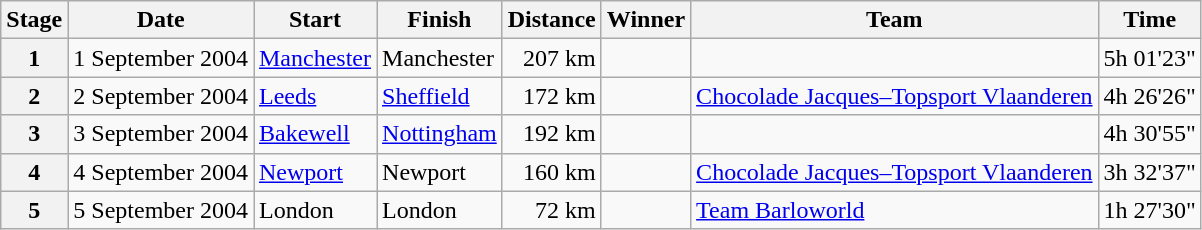<table class="wikitable">
<tr>
<th>Stage</th>
<th>Date</th>
<th>Start</th>
<th>Finish</th>
<th>Distance</th>
<th>Winner</th>
<th>Team</th>
<th>Time</th>
</tr>
<tr>
<th>1</th>
<td>1 September 2004</td>
<td><a href='#'>Manchester</a></td>
<td>Manchester</td>
<td align=right>207 km</td>
<td></td>
<td></td>
<td align="right">5h 01'23"</td>
</tr>
<tr>
<th>2</th>
<td>2 September 2004</td>
<td><a href='#'>Leeds</a></td>
<td><a href='#'>Sheffield</a></td>
<td align=right>172 km</td>
<td></td>
<td><a href='#'>Chocolade Jacques–Topsport Vlaanderen</a></td>
<td align="right">4h 26'26"</td>
</tr>
<tr>
<th>3</th>
<td>3 September 2004</td>
<td><a href='#'>Bakewell</a></td>
<td><a href='#'>Nottingham</a></td>
<td align=right>192 km</td>
<td></td>
<td></td>
<td align="right">4h 30'55"</td>
</tr>
<tr>
<th>4</th>
<td>4 September 2004</td>
<td><a href='#'>Newport</a></td>
<td>Newport</td>
<td align=right>160 km</td>
<td></td>
<td><a href='#'>Chocolade Jacques–Topsport Vlaanderen</a></td>
<td align="right">3h 32'37"</td>
</tr>
<tr>
<th>5</th>
<td>5 September 2004</td>
<td>London</td>
<td>London</td>
<td align=right>72 km</td>
<td></td>
<td><a href='#'>Team Barloworld</a></td>
<td align="right">1h 27'30"</td>
</tr>
</table>
